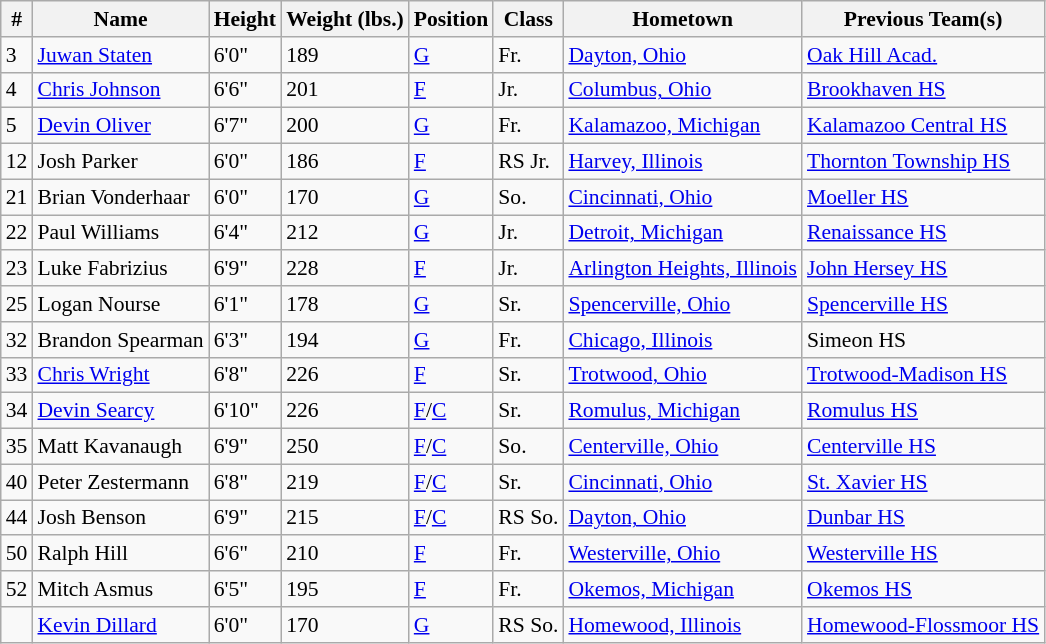<table class="wikitable" style="font-size: 90%">
<tr>
<th>#</th>
<th>Name</th>
<th>Height</th>
<th>Weight (lbs.)</th>
<th>Position</th>
<th>Class</th>
<th>Hometown</th>
<th>Previous Team(s)</th>
</tr>
<tr>
<td>3</td>
<td><a href='#'>Juwan Staten</a></td>
<td>6'0"</td>
<td>189</td>
<td><a href='#'>G</a></td>
<td>Fr.</td>
<td><a href='#'>Dayton, Ohio</a></td>
<td><a href='#'>Oak Hill Acad.</a></td>
</tr>
<tr>
<td>4</td>
<td><a href='#'>Chris Johnson</a></td>
<td>6'6"</td>
<td>201</td>
<td><a href='#'>F</a></td>
<td>Jr.</td>
<td><a href='#'>Columbus, Ohio</a></td>
<td><a href='#'>Brookhaven HS</a></td>
</tr>
<tr>
<td>5</td>
<td><a href='#'>Devin Oliver</a></td>
<td>6'7"</td>
<td>200</td>
<td><a href='#'>G</a></td>
<td>Fr.</td>
<td><a href='#'>Kalamazoo, Michigan</a></td>
<td><a href='#'>Kalamazoo Central HS</a></td>
</tr>
<tr>
<td>12</td>
<td>Josh Parker</td>
<td>6'0"</td>
<td>186</td>
<td><a href='#'>F</a></td>
<td>RS Jr.</td>
<td><a href='#'>Harvey, Illinois</a></td>
<td><a href='#'>Thornton Township HS</a></td>
</tr>
<tr>
<td>21</td>
<td>Brian Vonderhaar</td>
<td>6'0"</td>
<td>170</td>
<td><a href='#'>G</a></td>
<td>So.</td>
<td><a href='#'>Cincinnati, Ohio</a></td>
<td><a href='#'>Moeller HS</a></td>
</tr>
<tr>
<td>22</td>
<td>Paul Williams</td>
<td>6'4"</td>
<td>212</td>
<td><a href='#'>G</a></td>
<td>Jr.</td>
<td><a href='#'>Detroit, Michigan</a></td>
<td><a href='#'>Renaissance HS</a></td>
</tr>
<tr>
<td>23</td>
<td>Luke Fabrizius</td>
<td>6'9"</td>
<td>228</td>
<td><a href='#'>F</a></td>
<td>Jr.</td>
<td><a href='#'>Arlington Heights, Illinois</a></td>
<td><a href='#'>John Hersey HS</a></td>
</tr>
<tr>
<td>25</td>
<td>Logan Nourse</td>
<td>6'1"</td>
<td>178</td>
<td><a href='#'>G</a></td>
<td>Sr.</td>
<td><a href='#'>Spencerville, Ohio</a></td>
<td><a href='#'>Spencerville HS</a></td>
</tr>
<tr>
<td>32</td>
<td>Brandon Spearman</td>
<td>6'3"</td>
<td>194</td>
<td><a href='#'>G</a></td>
<td>Fr.</td>
<td><a href='#'>Chicago, Illinois</a></td>
<td>Simeon HS</td>
</tr>
<tr>
<td>33</td>
<td><a href='#'>Chris Wright</a></td>
<td>6'8"</td>
<td>226</td>
<td><a href='#'>F</a></td>
<td>Sr.</td>
<td><a href='#'>Trotwood, Ohio</a></td>
<td><a href='#'>Trotwood-Madison HS</a></td>
</tr>
<tr>
<td>34</td>
<td><a href='#'>Devin Searcy</a></td>
<td>6'10"</td>
<td>226</td>
<td><a href='#'>F</a>/<a href='#'>C</a></td>
<td>Sr.</td>
<td><a href='#'>Romulus, Michigan</a></td>
<td><a href='#'>Romulus HS</a></td>
</tr>
<tr>
<td>35</td>
<td>Matt Kavanaugh</td>
<td>6'9"</td>
<td>250</td>
<td><a href='#'>F</a>/<a href='#'>C</a></td>
<td>So.</td>
<td><a href='#'>Centerville, Ohio</a></td>
<td><a href='#'>Centerville HS</a></td>
</tr>
<tr>
<td>40</td>
<td>Peter Zestermann</td>
<td>6'8"</td>
<td>219</td>
<td><a href='#'>F</a>/<a href='#'>C</a></td>
<td>Sr.</td>
<td><a href='#'>Cincinnati, Ohio</a></td>
<td><a href='#'>St. Xavier HS</a></td>
</tr>
<tr>
<td>44</td>
<td>Josh Benson</td>
<td>6'9"</td>
<td>215</td>
<td><a href='#'>F</a>/<a href='#'>C</a></td>
<td>RS So.</td>
<td><a href='#'>Dayton, Ohio</a></td>
<td><a href='#'>Dunbar HS</a></td>
</tr>
<tr>
<td>50</td>
<td>Ralph Hill</td>
<td>6'6"</td>
<td>210</td>
<td><a href='#'>F</a></td>
<td>Fr.</td>
<td><a href='#'>Westerville, Ohio</a></td>
<td><a href='#'>Westerville HS</a></td>
</tr>
<tr>
<td>52</td>
<td>Mitch Asmus</td>
<td>6'5"</td>
<td>195</td>
<td><a href='#'>F</a></td>
<td>Fr.</td>
<td><a href='#'>Okemos, Michigan</a></td>
<td><a href='#'>Okemos HS</a></td>
</tr>
<tr>
<td></td>
<td><a href='#'>Kevin Dillard</a></td>
<td>6'0"</td>
<td>170</td>
<td><a href='#'>G</a></td>
<td>RS So.</td>
<td><a href='#'>Homewood, Illinois</a></td>
<td><a href='#'>Homewood-Flossmoor HS</a></td>
</tr>
</table>
